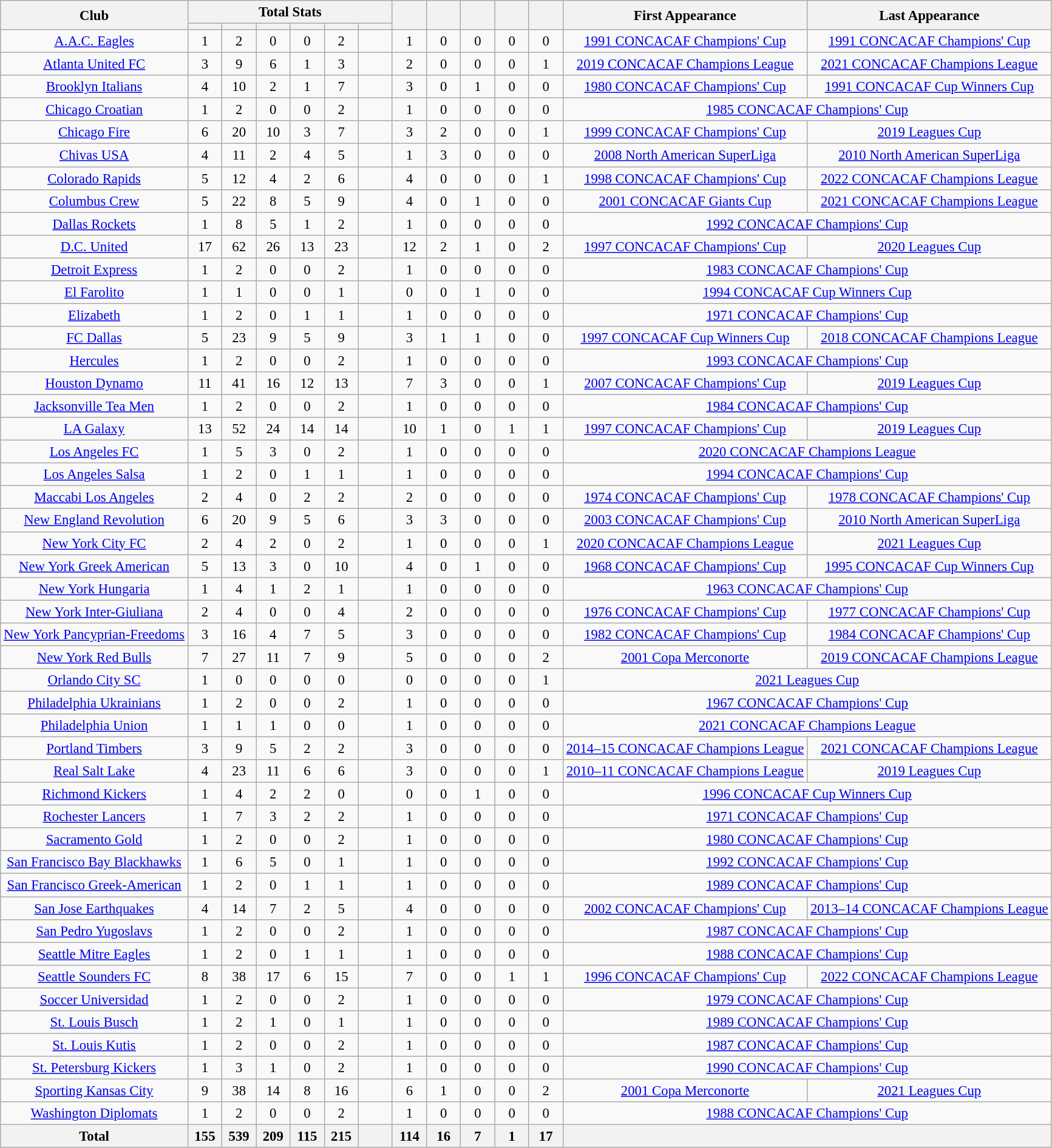<table class="wikitable sortable" style="font-size:95%; text-align: center">
<tr>
<th rowspan=2>Club</th>
<th style="width:30px;" colspan=6>Total Stats</th>
<th rowspan=2 style="width:2em"></th>
<th rowspan=2 style="width:2em"></th>
<th rowspan=2 style="width:2em"></th>
<th rowspan=2 style="width:2em"></th>
<th rowspan=2 style="width:2em"></th>
<th rowspan=2>First Appearance</th>
<th rowspan=2>Last Appearance</th>
</tr>
<tr>
<th style="width:2em"></th>
<th style="width:2em"></th>
<th style="width:2em"></th>
<th style="width:2em"></th>
<th style="width:2em"></th>
<th style="width:2em"></th>
</tr>
<tr>
<td><a href='#'>A.A.C. Eagles</a></td>
<td>1</td>
<td>2</td>
<td>0</td>
<td>0</td>
<td>2</td>
<td></td>
<td>1</td>
<td>0</td>
<td>0</td>
<td>0</td>
<td>0</td>
<td><a href='#'>1991 CONCACAF Champions' Cup</a></td>
<td><a href='#'>1991 CONCACAF Champions' Cup</a></td>
</tr>
<tr>
<td><a href='#'>Atlanta United FC</a></td>
<td>3</td>
<td>9</td>
<td>6</td>
<td>1</td>
<td>3</td>
<td></td>
<td>2</td>
<td>0</td>
<td>0</td>
<td>0</td>
<td>1</td>
<td><a href='#'>2019 CONCACAF Champions League</a></td>
<td><a href='#'>2021 CONCACAF Champions League</a></td>
</tr>
<tr>
<td><a href='#'>Brooklyn Italians</a></td>
<td>4</td>
<td>10</td>
<td>2</td>
<td>1</td>
<td>7</td>
<td></td>
<td>3</td>
<td>0</td>
<td>1</td>
<td>0</td>
<td>0</td>
<td><a href='#'>1980 CONCACAF Champions' Cup</a></td>
<td><a href='#'>1991 CONCACAF Cup Winners Cup</a></td>
</tr>
<tr>
<td><a href='#'>Chicago Croatian</a></td>
<td>1</td>
<td>2</td>
<td>0</td>
<td>0</td>
<td>2</td>
<td></td>
<td>1</td>
<td>0</td>
<td>0</td>
<td>0</td>
<td>0</td>
<td colspan="2"><a href='#'>1985 CONCACAF Champions' Cup</a></td>
</tr>
<tr>
<td><a href='#'>Chicago Fire</a></td>
<td>6</td>
<td>20</td>
<td>10</td>
<td>3</td>
<td>7</td>
<td></td>
<td>3</td>
<td>2</td>
<td>0</td>
<td>0</td>
<td>1</td>
<td><a href='#'>1999 CONCACAF Champions' Cup</a></td>
<td><a href='#'>2019 Leagues Cup</a></td>
</tr>
<tr>
<td><a href='#'>Chivas USA</a></td>
<td>4</td>
<td>11</td>
<td>2</td>
<td>4</td>
<td>5</td>
<td></td>
<td>1</td>
<td>3</td>
<td>0</td>
<td>0</td>
<td>0</td>
<td><a href='#'>2008 North American SuperLiga</a></td>
<td><a href='#'>2010 North American SuperLiga</a></td>
</tr>
<tr>
<td><a href='#'>Colorado Rapids</a></td>
<td>5</td>
<td>12</td>
<td>4</td>
<td>2</td>
<td>6</td>
<td></td>
<td>4</td>
<td>0</td>
<td>0</td>
<td>0</td>
<td>1</td>
<td><a href='#'>1998 CONCACAF Champions' Cup</a></td>
<td><a href='#'>2022 CONCACAF Champions League</a></td>
</tr>
<tr>
<td><a href='#'>Columbus Crew</a></td>
<td>5</td>
<td>22</td>
<td>8</td>
<td>5</td>
<td>9</td>
<td></td>
<td>4</td>
<td>0</td>
<td>1</td>
<td>0</td>
<td>0</td>
<td><a href='#'>2001 CONCACAF Giants Cup</a></td>
<td><a href='#'>2021 CONCACAF Champions League</a></td>
</tr>
<tr>
<td><a href='#'>Dallas Rockets</a></td>
<td>1</td>
<td>8</td>
<td>5</td>
<td>1</td>
<td>2</td>
<td></td>
<td>1</td>
<td>0</td>
<td>0</td>
<td>0</td>
<td>0</td>
<td colspan="2"><a href='#'>1992 CONCACAF Champions' Cup</a></td>
</tr>
<tr>
<td><a href='#'>D.C. United</a></td>
<td>17</td>
<td>62</td>
<td>26</td>
<td>13</td>
<td>23</td>
<td></td>
<td>12</td>
<td>2</td>
<td>1</td>
<td>0</td>
<td>2</td>
<td><a href='#'>1997 CONCACAF Champions' Cup</a></td>
<td><a href='#'>2020 Leagues Cup</a></td>
</tr>
<tr>
<td><a href='#'>Detroit Express</a></td>
<td>1</td>
<td>2</td>
<td>0</td>
<td>0</td>
<td>2</td>
<td></td>
<td>1</td>
<td>0</td>
<td>0</td>
<td>0</td>
<td>0</td>
<td colspan="2"><a href='#'>1983 CONCACAF Champions' Cup</a></td>
</tr>
<tr>
<td><a href='#'>El Farolito</a></td>
<td>1</td>
<td>1</td>
<td>0</td>
<td>0</td>
<td>1</td>
<td></td>
<td>0</td>
<td>0</td>
<td>1</td>
<td>0</td>
<td>0</td>
<td colspan="2"><a href='#'>1994 CONCACAF Cup Winners Cup</a></td>
</tr>
<tr>
<td><a href='#'>Elizabeth</a></td>
<td>1</td>
<td>2</td>
<td>0</td>
<td>1</td>
<td>1</td>
<td></td>
<td>1</td>
<td>0</td>
<td>0</td>
<td>0</td>
<td>0</td>
<td colspan="2"><a href='#'>1971 CONCACAF Champions' Cup</a></td>
</tr>
<tr>
<td><a href='#'>FC Dallas</a></td>
<td>5</td>
<td>23</td>
<td>9</td>
<td>5</td>
<td>9</td>
<td></td>
<td>3</td>
<td>1</td>
<td>1</td>
<td>0</td>
<td>0</td>
<td><a href='#'>1997 CONCACAF Cup Winners Cup</a></td>
<td><a href='#'>2018 CONCACAF Champions League</a></td>
</tr>
<tr>
<td><a href='#'>Hercules</a></td>
<td>1</td>
<td>2</td>
<td>0</td>
<td>0</td>
<td>2</td>
<td></td>
<td>1</td>
<td>0</td>
<td>0</td>
<td>0</td>
<td>0</td>
<td colspan="2"><a href='#'>1993 CONCACAF Champions' Cup</a></td>
</tr>
<tr>
<td><a href='#'>Houston Dynamo</a></td>
<td>11</td>
<td>41</td>
<td>16</td>
<td>12</td>
<td>13</td>
<td></td>
<td>7</td>
<td>3</td>
<td>0</td>
<td>0</td>
<td>1</td>
<td><a href='#'>2007 CONCACAF Champions' Cup</a></td>
<td><a href='#'>2019 Leagues Cup</a></td>
</tr>
<tr>
<td><a href='#'>Jacksonville Tea Men</a></td>
<td>1</td>
<td>2</td>
<td>0</td>
<td>0</td>
<td>2</td>
<td></td>
<td>1</td>
<td>0</td>
<td>0</td>
<td>0</td>
<td>0</td>
<td colspan="2"><a href='#'>1984 CONCACAF Champions' Cup</a></td>
</tr>
<tr>
<td><a href='#'>LA Galaxy</a></td>
<td>13</td>
<td>52</td>
<td>24</td>
<td>14</td>
<td>14</td>
<td></td>
<td>10</td>
<td>1</td>
<td>0</td>
<td>1</td>
<td>1</td>
<td><a href='#'>1997 CONCACAF Champions' Cup</a></td>
<td><a href='#'>2019 Leagues Cup</a></td>
</tr>
<tr>
<td><a href='#'>Los Angeles FC</a></td>
<td>1</td>
<td>5</td>
<td>3</td>
<td>0</td>
<td>2</td>
<td></td>
<td>1</td>
<td>0</td>
<td>0</td>
<td>0</td>
<td>0</td>
<td colspan="2"><a href='#'>2020 CONCACAF Champions League</a></td>
</tr>
<tr>
<td><a href='#'>Los Angeles Salsa</a></td>
<td>1</td>
<td>2</td>
<td>0</td>
<td>1</td>
<td>1</td>
<td></td>
<td>1</td>
<td>0</td>
<td>0</td>
<td>0</td>
<td>0</td>
<td colspan="2"><a href='#'>1994 CONCACAF Champions' Cup</a></td>
</tr>
<tr>
<td><a href='#'>Maccabi Los Angeles</a></td>
<td>2</td>
<td>4</td>
<td>0</td>
<td>2</td>
<td>2</td>
<td></td>
<td>2</td>
<td>0</td>
<td>0</td>
<td>0</td>
<td>0</td>
<td><a href='#'>1974 CONCACAF Champions' Cup</a></td>
<td><a href='#'>1978 CONCACAF Champions' Cup</a></td>
</tr>
<tr>
<td><a href='#'>New England Revolution</a></td>
<td>6</td>
<td>20</td>
<td>9</td>
<td>5</td>
<td>6</td>
<td></td>
<td>3</td>
<td>3</td>
<td>0</td>
<td>0</td>
<td>0</td>
<td><a href='#'>2003 CONCACAF Champions' Cup</a></td>
<td><a href='#'>2010 North American SuperLiga</a></td>
</tr>
<tr>
<td><a href='#'>New York City FC</a></td>
<td>2</td>
<td>4</td>
<td>2</td>
<td>0</td>
<td>2</td>
<td></td>
<td>1</td>
<td>0</td>
<td>0</td>
<td>0</td>
<td>1</td>
<td><a href='#'>2020 CONCACAF Champions League</a></td>
<td><a href='#'>2021 Leagues Cup</a></td>
</tr>
<tr>
<td><a href='#'>New York Greek American</a></td>
<td>5</td>
<td>13</td>
<td>3</td>
<td>0</td>
<td>10</td>
<td></td>
<td>4</td>
<td>0</td>
<td>1</td>
<td>0</td>
<td>0</td>
<td><a href='#'>1968 CONCACAF Champions' Cup</a></td>
<td><a href='#'>1995 CONCACAF Cup Winners Cup</a></td>
</tr>
<tr>
<td><a href='#'>New York Hungaria</a></td>
<td>1</td>
<td>4</td>
<td>1</td>
<td>2</td>
<td>1</td>
<td></td>
<td>1</td>
<td>0</td>
<td>0</td>
<td>0</td>
<td>0</td>
<td colspan="2"><a href='#'>1963 CONCACAF Champions' Cup</a></td>
</tr>
<tr>
<td><a href='#'>New York Inter-Giuliana</a></td>
<td>2</td>
<td>4</td>
<td>0</td>
<td>0</td>
<td>4</td>
<td></td>
<td>2</td>
<td>0</td>
<td>0</td>
<td>0</td>
<td>0</td>
<td><a href='#'>1976 CONCACAF Champions' Cup</a></td>
<td><a href='#'>1977 CONCACAF Champions' Cup</a></td>
</tr>
<tr>
<td><a href='#'>New York Pancyprian-Freedoms</a></td>
<td>3</td>
<td>16</td>
<td>4</td>
<td>7</td>
<td>5</td>
<td></td>
<td>3</td>
<td>0</td>
<td>0</td>
<td>0</td>
<td>0</td>
<td><a href='#'>1982 CONCACAF Champions' Cup</a></td>
<td><a href='#'>1984 CONCACAF Champions' Cup</a></td>
</tr>
<tr>
<td><a href='#'>New York Red Bulls</a></td>
<td>7</td>
<td>27</td>
<td>11</td>
<td>7</td>
<td>9</td>
<td></td>
<td>5</td>
<td>0</td>
<td>0</td>
<td>0</td>
<td>2</td>
<td><a href='#'>2001 Copa Merconorte</a></td>
<td><a href='#'>2019 CONCACAF Champions League</a></td>
</tr>
<tr>
<td><a href='#'>Orlando City SC</a></td>
<td>1</td>
<td>0</td>
<td>0</td>
<td>0</td>
<td>0</td>
<td></td>
<td>0</td>
<td>0</td>
<td>0</td>
<td>0</td>
<td>1</td>
<td colspan="2"><a href='#'>2021 Leagues Cup</a></td>
</tr>
<tr>
<td><a href='#'>Philadelphia Ukrainians</a></td>
<td>1</td>
<td>2</td>
<td>0</td>
<td>0</td>
<td>2</td>
<td></td>
<td>1</td>
<td>0</td>
<td>0</td>
<td>0</td>
<td>0</td>
<td colspan="2"><a href='#'>1967 CONCACAF Champions' Cup</a></td>
</tr>
<tr>
<td><a href='#'>Philadelphia Union</a></td>
<td>1</td>
<td>1</td>
<td>1</td>
<td>0</td>
<td>0</td>
<td></td>
<td>1</td>
<td>0</td>
<td>0</td>
<td>0</td>
<td>0</td>
<td colspan="2"><a href='#'>2021 CONCACAF Champions League</a></td>
</tr>
<tr>
<td><a href='#'>Portland Timbers</a></td>
<td>3</td>
<td>9</td>
<td>5</td>
<td>2</td>
<td>2</td>
<td></td>
<td>3</td>
<td>0</td>
<td>0</td>
<td>0</td>
<td>0</td>
<td><a href='#'>2014–15 CONCACAF Champions League</a></td>
<td><a href='#'>2021 CONCACAF Champions League</a></td>
</tr>
<tr>
<td><a href='#'>Real Salt Lake</a></td>
<td>4</td>
<td>23</td>
<td>11</td>
<td>6</td>
<td>6</td>
<td></td>
<td>3</td>
<td>0</td>
<td>0</td>
<td>0</td>
<td>1</td>
<td><a href='#'>2010–11 CONCACAF Champions League</a></td>
<td><a href='#'>2019 Leagues Cup</a></td>
</tr>
<tr>
<td><a href='#'>Richmond Kickers</a></td>
<td>1</td>
<td>4</td>
<td>2</td>
<td>2</td>
<td>0</td>
<td></td>
<td>0</td>
<td>0</td>
<td>1</td>
<td>0</td>
<td>0</td>
<td colspan="2"><a href='#'>1996 CONCACAF Cup Winners Cup</a></td>
</tr>
<tr>
<td><a href='#'>Rochester Lancers</a></td>
<td>1</td>
<td>7</td>
<td>3</td>
<td>2</td>
<td>2</td>
<td></td>
<td>1</td>
<td>0</td>
<td>0</td>
<td>0</td>
<td>0</td>
<td colspan="2"><a href='#'>1971 CONCACAF Champions' Cup</a></td>
</tr>
<tr>
<td><a href='#'>Sacramento Gold</a></td>
<td>1</td>
<td>2</td>
<td>0</td>
<td>0</td>
<td>2</td>
<td></td>
<td>1</td>
<td>0</td>
<td>0</td>
<td>0</td>
<td>0</td>
<td colspan="2"><a href='#'>1980 CONCACAF Champions' Cup</a></td>
</tr>
<tr>
<td><a href='#'>San Francisco Bay Blackhawks</a></td>
<td>1</td>
<td>6</td>
<td>5</td>
<td>0</td>
<td>1</td>
<td></td>
<td>1</td>
<td>0</td>
<td>0</td>
<td>0</td>
<td>0</td>
<td colspan="2"><a href='#'>1992 CONCACAF Champions' Cup</a></td>
</tr>
<tr>
<td><a href='#'>San Francisco Greek-American</a></td>
<td>1</td>
<td>2</td>
<td>0</td>
<td>1</td>
<td>1</td>
<td></td>
<td>1</td>
<td>0</td>
<td>0</td>
<td>0</td>
<td>0</td>
<td colspan="2"><a href='#'>1989 CONCACAF Champions' Cup</a></td>
</tr>
<tr>
<td><a href='#'>San Jose Earthquakes</a></td>
<td>4</td>
<td>14</td>
<td>7</td>
<td>2</td>
<td>5</td>
<td></td>
<td>4</td>
<td>0</td>
<td>0</td>
<td>0</td>
<td>0</td>
<td><a href='#'>2002 CONCACAF Champions' Cup</a></td>
<td><a href='#'>2013–14 CONCACAF Champions League</a></td>
</tr>
<tr>
<td><a href='#'>San Pedro Yugoslavs</a></td>
<td>1</td>
<td>2</td>
<td>0</td>
<td>0</td>
<td>2</td>
<td></td>
<td>1</td>
<td>0</td>
<td>0</td>
<td>0</td>
<td>0</td>
<td colspan="2"><a href='#'>1987 CONCACAF Champions' Cup</a></td>
</tr>
<tr>
<td><a href='#'>Seattle Mitre Eagles</a></td>
<td>1</td>
<td>2</td>
<td>0</td>
<td>1</td>
<td>1</td>
<td></td>
<td>1</td>
<td>0</td>
<td>0</td>
<td>0</td>
<td>0</td>
<td colspan="2"><a href='#'>1988 CONCACAF Champions' Cup</a></td>
</tr>
<tr>
<td><a href='#'>Seattle Sounders FC</a></td>
<td>8</td>
<td>38</td>
<td>17</td>
<td>6</td>
<td>15</td>
<td></td>
<td>7</td>
<td>0</td>
<td>0</td>
<td>1</td>
<td>1</td>
<td><a href='#'>1996 CONCACAF Champions' Cup</a></td>
<td><a href='#'>2022 CONCACAF Champions League</a></td>
</tr>
<tr>
<td><a href='#'>Soccer Universidad</a></td>
<td>1</td>
<td>2</td>
<td>0</td>
<td>0</td>
<td>2</td>
<td></td>
<td>1</td>
<td>0</td>
<td>0</td>
<td>0</td>
<td>0</td>
<td colspan="2"><a href='#'>1979 CONCACAF Champions' Cup</a></td>
</tr>
<tr>
<td><a href='#'>St. Louis Busch</a></td>
<td>1</td>
<td>2</td>
<td>1</td>
<td>0</td>
<td>1</td>
<td></td>
<td>1</td>
<td>0</td>
<td>0</td>
<td>0</td>
<td>0</td>
<td colspan="2"><a href='#'>1989 CONCACAF Champions' Cup</a></td>
</tr>
<tr>
<td><a href='#'>St. Louis Kutis</a></td>
<td>1</td>
<td>2</td>
<td>0</td>
<td>0</td>
<td>2</td>
<td></td>
<td>1</td>
<td>0</td>
<td>0</td>
<td>0</td>
<td>0</td>
<td colspan="2"><a href='#'>1987 CONCACAF Champions' Cup</a></td>
</tr>
<tr>
<td><a href='#'>St. Petersburg Kickers</a></td>
<td>1</td>
<td>3</td>
<td>1</td>
<td>0</td>
<td>2</td>
<td></td>
<td>1</td>
<td>0</td>
<td>0</td>
<td>0</td>
<td>0</td>
<td colspan="2"><a href='#'>1990 CONCACAF Champions' Cup</a></td>
</tr>
<tr>
<td><a href='#'>Sporting Kansas City</a></td>
<td>9</td>
<td>38</td>
<td>14</td>
<td>8</td>
<td>16</td>
<td></td>
<td>6</td>
<td>1</td>
<td>0</td>
<td>0</td>
<td>2</td>
<td><a href='#'>2001 Copa Merconorte</a></td>
<td><a href='#'>2021 Leagues Cup</a></td>
</tr>
<tr>
<td><a href='#'>Washington Diplomats</a></td>
<td>1</td>
<td>2</td>
<td>0</td>
<td>0</td>
<td>2</td>
<td></td>
<td>1</td>
<td>0</td>
<td>0</td>
<td>0</td>
<td>0</td>
<td colspan="2"><a href='#'>1988 CONCACAF Champions' Cup</a></td>
</tr>
<tr>
<th>Total</th>
<th>155</th>
<th>539</th>
<th>209</th>
<th>115</th>
<th>215</th>
<th></th>
<th>114</th>
<th>16</th>
<th>7</th>
<th>1</th>
<th>17</th>
<th colspan="2"></th>
</tr>
</table>
